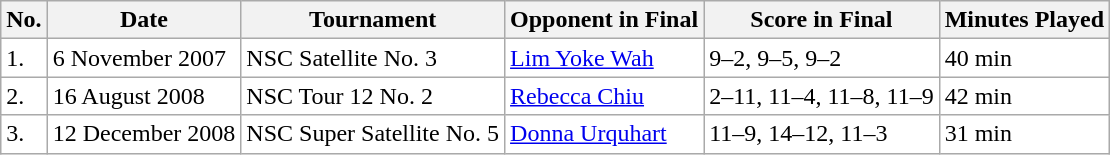<table class="sortable wikitable">
<tr>
<th>No.</th>
<th>Date</th>
<th>Tournament</th>
<th>Opponent in Final</th>
<th>Score in Final</th>
<th>Minutes Played</th>
</tr>
<tr style="background:White;">
<td>1.</td>
<td>6 November 2007</td>
<td>NSC Satellite No. 3</td>
<td> <a href='#'>Lim Yoke Wah</a></td>
<td>9–2, 9–5, 9–2</td>
<td>40 min</td>
</tr>
<tr style="background:White;">
<td>2.</td>
<td>16 August 2008</td>
<td>NSC Tour 12 No. 2</td>
<td> <a href='#'>Rebecca Chiu</a></td>
<td>2–11, 11–4, 11–8, 11–9</td>
<td>42 min</td>
</tr>
<tr style="background:White;">
<td>3.</td>
<td>12 December 2008</td>
<td>NSC Super Satellite No. 5</td>
<td> <a href='#'>Donna Urquhart</a></td>
<td>11–9, 14–12, 11–3</td>
<td>31 min</td>
</tr>
</table>
